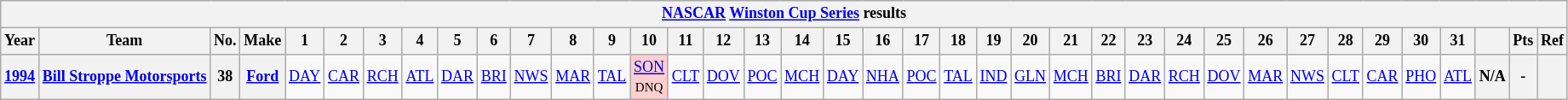<table class="wikitable" style="text-align:center; font-size:75%">
<tr>
<th colspan=45><a href='#'>NASCAR</a> <a href='#'>Winston Cup Series</a> results</th>
</tr>
<tr>
<th>Year</th>
<th>Team</th>
<th>No.</th>
<th>Make</th>
<th>1</th>
<th>2</th>
<th>3</th>
<th>4</th>
<th>5</th>
<th>6</th>
<th>7</th>
<th>8</th>
<th>9</th>
<th>10</th>
<th>11</th>
<th>12</th>
<th>13</th>
<th>14</th>
<th>15</th>
<th>16</th>
<th>17</th>
<th>18</th>
<th>19</th>
<th>20</th>
<th>21</th>
<th>22</th>
<th>23</th>
<th>24</th>
<th>25</th>
<th>26</th>
<th>27</th>
<th>28</th>
<th>29</th>
<th>30</th>
<th>31</th>
<th></th>
<th>Pts</th>
<th>Ref</th>
</tr>
<tr>
<th><a href='#'>1994</a></th>
<th><a href='#'>Bill Stroppe Motorsports</a></th>
<th>38</th>
<th><a href='#'>Ford</a></th>
<td><a href='#'>DAY</a></td>
<td><a href='#'>CAR</a></td>
<td><a href='#'>RCH</a></td>
<td><a href='#'>ATL</a></td>
<td><a href='#'>DAR</a></td>
<td><a href='#'>BRI</a></td>
<td><a href='#'>NWS</a></td>
<td><a href='#'>MAR</a></td>
<td><a href='#'>TAL</a></td>
<td bgcolor="FFCFCF"><a href='#'>SON</a><br><small>DNQ</small></td>
<td><a href='#'>CLT</a></td>
<td><a href='#'>DOV</a></td>
<td><a href='#'>POC</a></td>
<td><a href='#'>MCH</a></td>
<td><a href='#'>DAY</a></td>
<td><a href='#'>NHA</a></td>
<td><a href='#'>POC</a></td>
<td><a href='#'>TAL</a></td>
<td><a href='#'>IND</a></td>
<td><a href='#'>GLN</a></td>
<td><a href='#'>MCH</a></td>
<td><a href='#'>BRI</a></td>
<td><a href='#'>DAR</a></td>
<td><a href='#'>RCH</a></td>
<td><a href='#'>DOV</a></td>
<td><a href='#'>MAR</a></td>
<td><a href='#'>NWS</a></td>
<td><a href='#'>CLT</a></td>
<td><a href='#'>CAR</a></td>
<td><a href='#'>PHO</a></td>
<td><a href='#'>ATL</a></td>
<th>N/A</th>
<th>-</th>
<th></th>
</tr>
</table>
